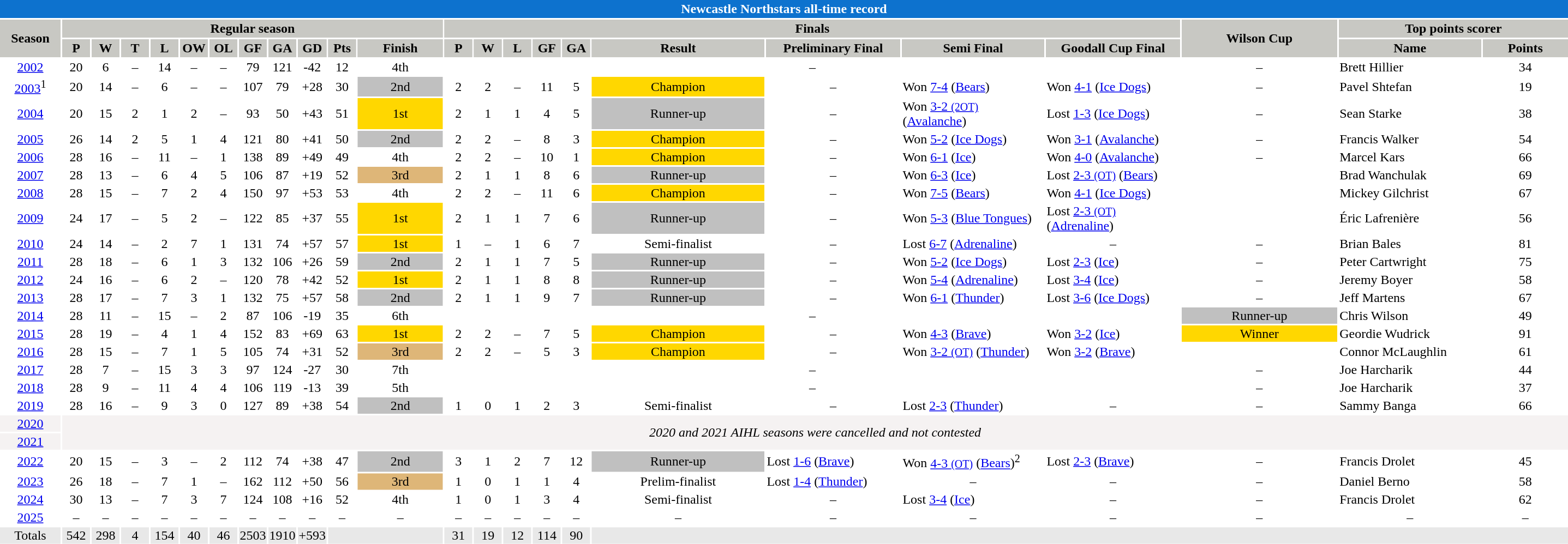<table class="toccolours" style="width:120em;text-align: center">
<tr>
<th colspan="24" style="background:#0D72CE;color:white;border:#0D72CE 1px solid">Newcastle Northstars all-time record</th>
</tr>
<tr>
<th rowspan="2" style="background:#c8c8c3;color:black;border:#c8c8c3 1px solid; width: 70px">Season</th>
<th colspan="11" style="background:#c8c8c3;color:black;border:#c8c8c3 1px solid">Regular season</th>
<th colspan="9" style="background:#c8c8c3;color:black;border:#c8c8c3 1px solid">Finals</th>
<th rowspan="2" style="background:#c8c8c3;color:black;border:#c8c8c3 1px solid">Wilson Cup</th>
<th colspan="2" style="background:#c8c8c3;color:black;border:#c8c8c3 1px solid">Top points scorer</th>
</tr>
<tr>
<th style="background:#c8c8c3;color:black;border:#c8c8c3 1px solid; width: 30px">P</th>
<th style="background:#c8c8c3;color:black;border:#c8c8c3 1px solid; width: 30px">W</th>
<th style="background:#c8c8c3;color:black;border:#c8c8c3 1px solid; width: 30px">T</th>
<th style="background:#c8c8c3;color:black;border:#c8c8c3 1px solid; width: 30px">L</th>
<th style="background:#c8c8c3;color:black;border:#c8c8c3 1px solid; width: 30px">OW</th>
<th style="background:#c8c8c3;color:black;border:#c8c8c3 1px solid; width: 30px">OL</th>
<th style="background:#c8c8c3;color:black;border:#c8c8c3 1px solid; width: 30px">GF</th>
<th style="background:#c8c8c3;color:black;border:#c8c8c3 1px solid; width: 30px">GA</th>
<th style="background:#c8c8c3;color:black;border:#c8c8c3 1px solid; width: 30px">GD</th>
<th style="background:#c8c8c3;color:black;border:#c8c8c3 1px solid; width: 30px">Pts</th>
<th style="background:#c8c8c3;color:black;border:#c8c8c3 1px solid">Finish</th>
<th style="background:#c8c8c3;color:black;border:#c8c8c3 1px solid; width: 30px">P</th>
<th style="background:#c8c8c3;color:black;border:#c8c8c3 1px solid; width: 30px">W</th>
<th style="background:#c8c8c3;color:black;border:#c8c8c3 1px solid; width: 30px">L</th>
<th style="background:#c8c8c3;color:black;border:#c8c8c3 1px solid; width: 30px">GF</th>
<th style="background:#c8c8c3;color:black;border:#c8c8c3 1px solid; width: 30px">GA</th>
<th style="background:#c8c8c3;color:black;border:#c8c8c3 1px solid">Result</th>
<th style="background:#c8c8c3;color:black;border:#c8c8c3 1px solid; width: 160px">Preliminary Final</th>
<th style="background:#c8c8c3;color:black;border:#c8c8c3 1px solid; width: 170px">Semi Final</th>
<th style="background:#c8c8c3;color:black;border:#c8c8c3 1px solid; width: 160px">Goodall Cup Final</th>
<th style="background:#c8c8c3;color:black;border:#c8c8c3 1px solid; width: 170px">Name</th>
<th style="background:#c8c8c3;color:black;border:#c8c8c3 1px solid">Points</th>
</tr>
<tr>
<td><a href='#'>2002</a></td>
<td>20</td>
<td>6</td>
<td>–</td>
<td>14</td>
<td>–</td>
<td>–</td>
<td>79</td>
<td>121</td>
<td>-42</td>
<td>12</td>
<td>4th</td>
<td colspan="9">–</td>
<td>–</td>
<td align="left"> Brett Hillier</td>
<td>34</td>
</tr>
<tr>
<td><a href='#'>2003</a><sup>1</sup></td>
<td>20</td>
<td>14</td>
<td>–</td>
<td>6</td>
<td>–</td>
<td>–</td>
<td>107</td>
<td>79</td>
<td>+28</td>
<td>30</td>
<td bgcolor="silver">2nd</td>
<td>2</td>
<td>2</td>
<td>–</td>
<td>11</td>
<td>5</td>
<td bgcolor="gold">Champion</td>
<td>–</td>
<td align="left">Won <a href='#'>7-4</a> (<a href='#'>Bears</a>)</td>
<td align="left">Won <a href='#'>4-1</a> (<a href='#'>Ice Dogs</a>)</td>
<td>–</td>
<td align="left"> Pavel Shtefan</td>
<td>19</td>
</tr>
<tr>
<td><a href='#'>2004</a></td>
<td>20</td>
<td>15</td>
<td>2</td>
<td>1</td>
<td>2</td>
<td>–</td>
<td>93</td>
<td>50</td>
<td>+43</td>
<td>51</td>
<td bgcolor="gold">1st</td>
<td>2</td>
<td>1</td>
<td>1</td>
<td>4</td>
<td>5</td>
<td bgcolor="silver">Runner-up</td>
<td>–</td>
<td align="left">Won <a href='#'>3-2 <small>(2OT)</small></a> (<a href='#'>Avalanche</a>)</td>
<td align="left">Lost <a href='#'>1-3</a> (<a href='#'>Ice Dogs</a>)</td>
<td>–</td>
<td align="left"> Sean Starke</td>
<td>38</td>
</tr>
<tr>
<td><a href='#'>2005</a></td>
<td>26</td>
<td>14</td>
<td>2</td>
<td>5</td>
<td>1</td>
<td>4</td>
<td>121</td>
<td>80</td>
<td>+41</td>
<td>50</td>
<td bgcolor="silver">2nd</td>
<td>2</td>
<td>2</td>
<td>–</td>
<td>8</td>
<td>3</td>
<td bgcolor="gold">Champion</td>
<td>–</td>
<td align="left">Won <a href='#'>5-2</a> (<a href='#'>Ice Dogs</a>)</td>
<td align="left">Won <a href='#'>3-1</a> (<a href='#'>Avalanche</a>)</td>
<td>–</td>
<td align="left"> Francis Walker</td>
<td>54</td>
</tr>
<tr>
<td><a href='#'>2006</a></td>
<td>28</td>
<td>16</td>
<td>–</td>
<td>11</td>
<td>–</td>
<td>1</td>
<td>138</td>
<td>89</td>
<td>+49</td>
<td>49</td>
<td>4th</td>
<td>2</td>
<td>2</td>
<td>–</td>
<td>10</td>
<td>1</td>
<td bgcolor="gold">Champion</td>
<td>–</td>
<td align="left">Won <a href='#'>6-1</a> (<a href='#'>Ice</a>)</td>
<td align="left">Won <a href='#'>4-0</a> (<a href='#'>Avalanche</a>)</td>
<td>–</td>
<td align="left"> Marcel Kars</td>
<td>66</td>
</tr>
<tr>
<td><a href='#'>2007</a></td>
<td>28</td>
<td>13</td>
<td>–</td>
<td>6</td>
<td>4</td>
<td>5</td>
<td>106</td>
<td>87</td>
<td>+19</td>
<td>52</td>
<td bgcolor="#deb678">3rd</td>
<td>2</td>
<td>1</td>
<td>1</td>
<td>8</td>
<td>6</td>
<td bgcolor="silver">Runner-up</td>
<td>–</td>
<td align="left">Won <a href='#'>6-3</a> (<a href='#'>Ice</a>)</td>
<td align="left">Lost <a href='#'>2-3 <small>(OT)</small></a> (<a href='#'>Bears</a>)</td>
<td></td>
<td align="left"> Brad Wanchulak</td>
<td>69</td>
</tr>
<tr>
<td><a href='#'>2008</a></td>
<td>28</td>
<td>15</td>
<td>–</td>
<td>7</td>
<td>2</td>
<td>4</td>
<td>150</td>
<td>97</td>
<td>+53</td>
<td>53</td>
<td>4th</td>
<td>2</td>
<td>2</td>
<td>–</td>
<td>11</td>
<td>6</td>
<td bgcolor="gold">Champion</td>
<td>–</td>
<td align="left">Won <a href='#'>7-5</a> (<a href='#'>Bears</a>)</td>
<td align="left">Won <a href='#'>4-1</a> (<a href='#'>Ice Dogs</a>)</td>
<td></td>
<td align="left"> Mickey Gilchrist</td>
<td>67</td>
</tr>
<tr>
<td><a href='#'>2009</a></td>
<td>24</td>
<td>17</td>
<td>–</td>
<td>5</td>
<td>2</td>
<td>–</td>
<td>122</td>
<td>85</td>
<td>+37</td>
<td>55</td>
<td bgcolor="gold">1st</td>
<td>2</td>
<td>1</td>
<td>1</td>
<td>7</td>
<td>6</td>
<td bgcolor="silver">Runner-up</td>
<td>–</td>
<td align="left">Won <a href='#'>5-3</a> (<a href='#'>Blue Tongues</a>)</td>
<td align="left">Lost <a href='#'>2-3 <small>(OT)</small></a> (<a href='#'>Adrenaline</a>)</td>
<td></td>
<td align="left"> Éric Lafrenière</td>
<td>56</td>
</tr>
<tr>
<td><a href='#'>2010</a></td>
<td>24</td>
<td>14</td>
<td>–</td>
<td>2</td>
<td>7</td>
<td>1</td>
<td>131</td>
<td>74</td>
<td>+57</td>
<td>57</td>
<td bgcolor="gold">1st</td>
<td>1</td>
<td>–</td>
<td>1</td>
<td>6</td>
<td>7</td>
<td>Semi-finalist</td>
<td>–</td>
<td align="left">Lost <a href='#'>6-7</a> (<a href='#'>Adrenaline</a>)</td>
<td>–</td>
<td>–</td>
<td align="left"> Brian Bales</td>
<td>81</td>
</tr>
<tr>
<td><a href='#'>2011</a></td>
<td>28</td>
<td>18</td>
<td>–</td>
<td>6</td>
<td>1</td>
<td>3</td>
<td>132</td>
<td>106</td>
<td>+26</td>
<td>59</td>
<td bgcolor="silver">2nd</td>
<td>2</td>
<td>1</td>
<td>1</td>
<td>7</td>
<td>5</td>
<td bgcolor="silver">Runner-up</td>
<td>–</td>
<td align="left">Won <a href='#'>5-2</a> (<a href='#'>Ice Dogs</a>)</td>
<td align="left">Lost <a href='#'>2-3</a> (<a href='#'>Ice</a>)</td>
<td>–</td>
<td align="left"> Peter Cartwright</td>
<td>75</td>
</tr>
<tr>
<td><a href='#'>2012</a></td>
<td>24</td>
<td>16</td>
<td>–</td>
<td>6</td>
<td>2</td>
<td>–</td>
<td>120</td>
<td>78</td>
<td>+42</td>
<td>52</td>
<td bgcolor="gold">1st</td>
<td>2</td>
<td>1</td>
<td>1</td>
<td>8</td>
<td>8</td>
<td bgcolor="silver">Runner-up</td>
<td>–</td>
<td align="left">Won <a href='#'>5-4</a> (<a href='#'>Adrenaline</a>)</td>
<td align="left">Lost <a href='#'>3-4</a> (<a href='#'>Ice</a>)</td>
<td>–</td>
<td align="left"> Jeremy Boyer</td>
<td>58</td>
</tr>
<tr>
<td><a href='#'>2013</a></td>
<td>28</td>
<td>17</td>
<td>–</td>
<td>7</td>
<td>3</td>
<td>1</td>
<td>132</td>
<td>75</td>
<td>+57</td>
<td>58</td>
<td bgcolor="silver">2nd</td>
<td>2</td>
<td>1</td>
<td>1</td>
<td>9</td>
<td>7</td>
<td bgcolor="silver">Runner-up</td>
<td>–</td>
<td align="left">Won <a href='#'>6-1</a> (<a href='#'>Thunder</a>)</td>
<td align="left">Lost <a href='#'>3-6</a> (<a href='#'>Ice Dogs</a>)</td>
<td>–</td>
<td align="left"> Jeff Martens</td>
<td>67</td>
</tr>
<tr>
<td><a href='#'>2014</a></td>
<td>28</td>
<td>11</td>
<td>–</td>
<td>15</td>
<td>–</td>
<td>2</td>
<td>87</td>
<td>106</td>
<td>-19</td>
<td>35</td>
<td>6th</td>
<td colspan="9">–</td>
<td bgcolor="silver">Runner-up</td>
<td align="left"> Chris Wilson</td>
<td>49</td>
</tr>
<tr>
<td><a href='#'>2015</a></td>
<td>28</td>
<td>19</td>
<td>–</td>
<td>4</td>
<td>1</td>
<td>4</td>
<td>152</td>
<td>83</td>
<td>+69</td>
<td>63</td>
<td bgcolor="gold">1st</td>
<td>2</td>
<td>2</td>
<td>–</td>
<td>7</td>
<td>5</td>
<td bgcolor="gold">Champion</td>
<td>–</td>
<td align="left">Won <a href='#'>4-3</a> (<a href='#'>Brave</a>)</td>
<td align="left">Won <a href='#'>3-2</a> (<a href='#'>Ice</a>)</td>
<td bgcolor="gold">Winner</td>
<td align="left"> Geordie Wudrick</td>
<td>91</td>
</tr>
<tr>
<td><a href='#'>2016</a></td>
<td>28</td>
<td>15</td>
<td>–</td>
<td>7</td>
<td>1</td>
<td>5</td>
<td>105</td>
<td>74</td>
<td>+31</td>
<td>52</td>
<td bgcolor="#deb678">3rd</td>
<td>2</td>
<td>2</td>
<td>–</td>
<td>5</td>
<td>3</td>
<td bgcolor="gold">Champion</td>
<td>–</td>
<td align="left">Won <a href='#'>3-2 <small>(OT)</small></a> (<a href='#'>Thunder</a>)</td>
<td align="left">Won <a href='#'>3-2</a> (<a href='#'>Brave</a>)</td>
<td></td>
<td align="left"> Connor McLaughlin</td>
<td>61</td>
</tr>
<tr>
<td><a href='#'>2017</a></td>
<td>28</td>
<td>7</td>
<td>–</td>
<td>15</td>
<td>3</td>
<td>3</td>
<td>97</td>
<td>124</td>
<td>-27</td>
<td>30</td>
<td>7th</td>
<td colspan="9">–</td>
<td>–</td>
<td align="left"> Joe Harcharik</td>
<td>44</td>
</tr>
<tr>
<td><a href='#'>2018</a></td>
<td>28</td>
<td>9</td>
<td>–</td>
<td>11</td>
<td>4</td>
<td>4</td>
<td>106</td>
<td>119</td>
<td>-13</td>
<td>39</td>
<td>5th</td>
<td colspan="9">–</td>
<td>–</td>
<td align="left"> Joe Harcharik</td>
<td>37</td>
</tr>
<tr>
<td><a href='#'>2019</a></td>
<td>28</td>
<td>16</td>
<td>–</td>
<td>9</td>
<td>3</td>
<td>0</td>
<td>127</td>
<td>89</td>
<td>+38</td>
<td>54</td>
<td bgcolor="silver">2nd</td>
<td>1</td>
<td>0</td>
<td>1</td>
<td>2</td>
<td>3</td>
<td>Semi-finalist</td>
<td>–</td>
<td align="left">Lost <a href='#'>2-3</a> (<a href='#'>Thunder</a>)</td>
<td>–</td>
<td>–</td>
<td align="left"> Sammy Banga</td>
<td>66</td>
</tr>
<tr>
<td bgcolor="#f5f2f2"><a href='#'>2020</a></td>
<td rowspan="2" colspan=23 bgcolor="#f5f2f2"><em>2020 and 2021 AIHL seasons were cancelled and not contested</em></td>
</tr>
<tr>
<td bgcolor="#f5f2f2"><a href='#'>2021</a></td>
</tr>
<tr>
<td><a href='#'>2022</a></td>
<td>20</td>
<td>15</td>
<td>–</td>
<td>3</td>
<td>–</td>
<td>2</td>
<td>112</td>
<td>74</td>
<td>+38</td>
<td>47</td>
<td bgcolor="silver">2nd</td>
<td>3</td>
<td>1</td>
<td>2</td>
<td>7</td>
<td>12</td>
<td bgcolor="silver">Runner-up</td>
<td align="left">Lost <a href='#'>1-6</a> (<a href='#'>Brave</a>)</td>
<td align="left">Won <a href='#'>4-3 <small>(OT)</small></a> (<a href='#'>Bears</a>)<sup>2</sup></td>
<td align="left">Lost <a href='#'>2-3</a> (<a href='#'>Brave</a>)</td>
<td>–</td>
<td align="left"> Francis Drolet</td>
<td>45</td>
</tr>
<tr>
<td><a href='#'>2023</a></td>
<td>26</td>
<td>18</td>
<td>–</td>
<td>7</td>
<td>1</td>
<td>–</td>
<td>162</td>
<td>112</td>
<td>+50</td>
<td>56</td>
<td bgcolor="#deb678">3rd</td>
<td>1</td>
<td>0</td>
<td>1</td>
<td>1</td>
<td>4</td>
<td>Prelim-finalist</td>
<td align="left">Lost <a href='#'>1-4</a> (<a href='#'>Thunder</a>)</td>
<td>–</td>
<td>–</td>
<td>–</td>
<td align="left"> Daniel Berno</td>
<td>58</td>
</tr>
<tr>
<td><a href='#'>2024</a></td>
<td>30</td>
<td>13</td>
<td>–</td>
<td>7</td>
<td>3</td>
<td>7</td>
<td>124</td>
<td>108</td>
<td>+16</td>
<td>52</td>
<td>4th</td>
<td>1</td>
<td>0</td>
<td>1</td>
<td>3</td>
<td>4</td>
<td>Semi-finalist</td>
<td>–</td>
<td align="left">Lost <a href='#'>3-4</a> (<a href='#'>Ice</a>)</td>
<td>–</td>
<td>–</td>
<td align="left"> Francis Drolet</td>
<td>62</td>
</tr>
<tr>
<td><a href='#'>2025</a></td>
<td>–</td>
<td>–</td>
<td>–</td>
<td>–</td>
<td>–</td>
<td>–</td>
<td>–</td>
<td>–</td>
<td>–</td>
<td>–</td>
<td>–</td>
<td>–</td>
<td>–</td>
<td>–</td>
<td>–</td>
<td>–</td>
<td>–</td>
<td>–</td>
<td>–</td>
<td>–</td>
<td>–</td>
<td>–</td>
<td>–</td>
</tr>
<tr>
<td bgcolor="#e8e8e8">Totals</td>
<td bgcolor="#e8e8e8">542</td>
<td bgcolor="#e8e8e8">298</td>
<td bgcolor="#e8e8e8">4</td>
<td bgcolor="#e8e8e8">154</td>
<td bgcolor="#e8e8e8">40</td>
<td bgcolor="#e8e8e8">46</td>
<td bgcolor="#e8e8e8">2503</td>
<td bgcolor="#e8e8e8">1910</td>
<td bgcolor="#e8e8e8">+593</td>
<td colspan=2 bgcolor="#e8e8e8"></td>
<td bgcolor="#e8e8e8">31</td>
<td bgcolor="#e8e8e8">19</td>
<td bgcolor="#e8e8e8">12</td>
<td bgcolor="#e8e8e8">114</td>
<td bgcolor="#e8e8e8">90</td>
<td colspan=7 bgcolor="#e8e8e8"></td>
</tr>
<tr>
</tr>
</table>
